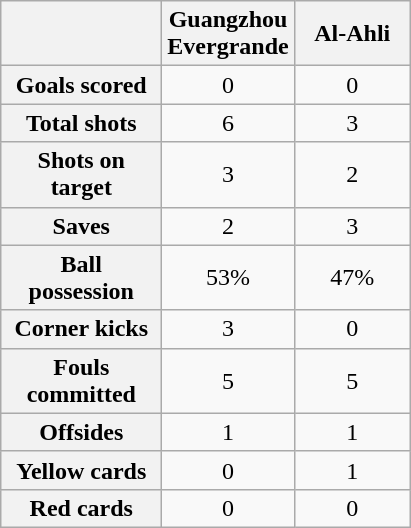<table class="wikitable plainrowheaders" style="text-align: center">
<tr>
<th scope="col" style="width:100px;"></th>
<th scope="col" style="width:70px;">Guangzhou Evergrande</th>
<th scope="col" style="width:70px;">Al-Ahli</th>
</tr>
<tr>
<th scope=row>Goals scored</th>
<td>0</td>
<td>0</td>
</tr>
<tr>
<th scope=row>Total shots</th>
<td>6</td>
<td>3</td>
</tr>
<tr>
<th scope=row>Shots on target</th>
<td>3</td>
<td>2</td>
</tr>
<tr>
<th scope=row>Saves</th>
<td>2</td>
<td>3</td>
</tr>
<tr>
<th scope=row>Ball possession</th>
<td>53%</td>
<td>47%</td>
</tr>
<tr>
<th scope=row>Corner kicks</th>
<td>3</td>
<td>0</td>
</tr>
<tr>
<th scope=row>Fouls committed</th>
<td>5</td>
<td>5</td>
</tr>
<tr>
<th scope=row>Offsides</th>
<td>1</td>
<td>1</td>
</tr>
<tr>
<th scope=row>Yellow cards</th>
<td>0</td>
<td>1</td>
</tr>
<tr>
<th scope=row>Red cards</th>
<td>0</td>
<td>0</td>
</tr>
</table>
